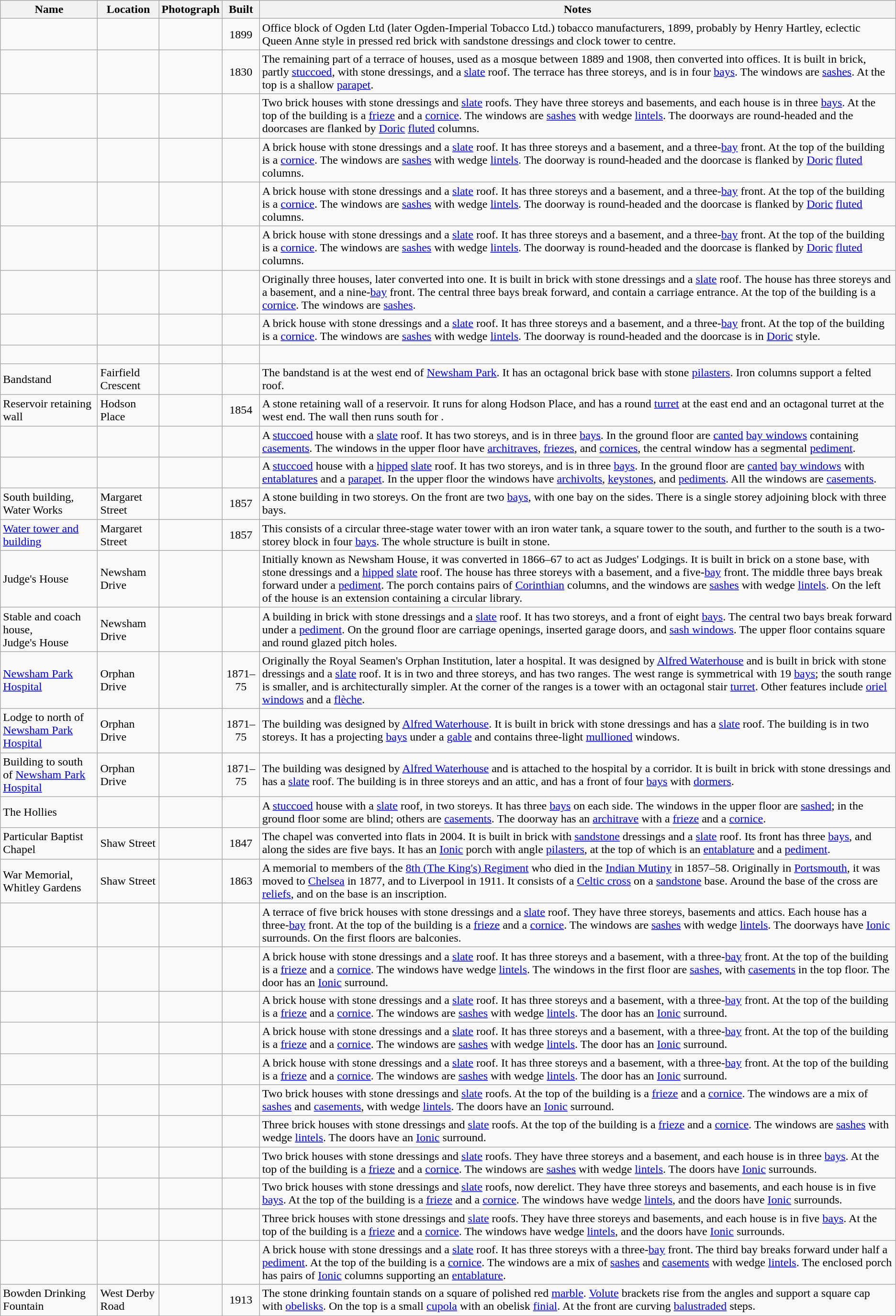<table class="wikitable sortable plainrowheaders">
<tr>
<th style="background: width="10%">Name</th>
<th style="background: width="15%">Location</th>
<th scope="col"  style="width:80px" class="unsortable">Photograph</th>
<th style="background: width="10%">Built</th>
<th class="unsortable" style="background: width="50%">Notes</th>
</tr>
<tr>
<td></td>
<td><br><small></small></td>
<td></td>
<td align="center">1899</td>
<td>Office block of Ogden Ltd (later Ogden-Imperial Tobacco Ltd.) tobacco manufacturers, 1899, probably by Henry Hartley, eclectic Queen Anne style in pressed red brick with sandstone dressings and clock tower to centre.</td>
</tr>
<tr>
<td></td>
<td><br><small></small></td>
<td></td>
<td align="center">1830</td>
<td>The remaining part of a terrace of houses, used as a mosque between 1889 and 1908, then converted into offices.  It is built in brick, partly <a href='#'>stuccoed</a>, with stone dressings, and a <a href='#'>slate</a> roof.  The terrace has three storeys, and is in four <a href='#'>bays</a>.  The windows are <a href='#'>sashes</a>.  At the top is a shallow <a href='#'>parapet</a>.</td>
</tr>
<tr>
<td></td>
<td><br><small></small></td>
<td></td>
<td align="center"></td>
<td>Two brick houses with stone dressings and <a href='#'>slate</a> roofs.  They have three storeys and basements, and each house is in three <a href='#'>bays</a>.  At the top of the building is a <a href='#'>frieze</a> and a <a href='#'>cornice</a>.  The windows are <a href='#'>sashes</a> with wedge <a href='#'>lintels</a>. The doorways are round-headed and the doorcases are flanked by <a href='#'>Doric</a> <a href='#'>fluted</a> columns.</td>
</tr>
<tr>
<td></td>
<td><br><small></small></td>
<td></td>
<td align="center"></td>
<td>A brick house with stone dressings and a <a href='#'>slate</a> roof.  It has three storeys and a basement, and a three-<a href='#'>bay</a> front.  At the top of the building is a <a href='#'>cornice</a>.  The windows are <a href='#'>sashes</a> with wedge <a href='#'>lintels</a>. The doorway is round-headed and the doorcase is flanked by <a href='#'>Doric</a> <a href='#'>fluted</a> columns.</td>
</tr>
<tr>
<td></td>
<td><br><small></small></td>
<td></td>
<td align="center"></td>
<td>A brick house with stone dressings and a <a href='#'>slate</a> roof.  It has three storeys and a basement, and a three-<a href='#'>bay</a> front.  At the top of the building is a <a href='#'>cornice</a>.  The windows are <a href='#'>sashes</a> with wedge <a href='#'>lintels</a>. The doorway is round-headed and the doorcase is flanked by <a href='#'>Doric</a> <a href='#'>fluted</a> columns.</td>
</tr>
<tr>
<td></td>
<td><br><small></small></td>
<td></td>
<td align="center"></td>
<td>A brick house with stone dressings and a <a href='#'>slate</a> roof.  It has three storeys and a basement, and a three-<a href='#'>bay</a> front.  At the top of the building is a <a href='#'>cornice</a>.  The windows are <a href='#'>sashes</a> with wedge <a href='#'>lintels</a>. The doorway is round-headed and the doorcase is flanked by <a href='#'>Doric</a> <a href='#'>fluted</a> columns.</td>
</tr>
<tr>
<td></td>
<td><br><small></small></td>
<td></td>
<td align="center"></td>
<td>Originally three houses, later converted into one.  It is built in brick with stone dressings and a <a href='#'>slate</a> roof.  The house has three storeys and a basement, and a nine-<a href='#'>bay</a> front.  The central three bays break forward, and contain a carriage entrance.  At the top of the building is a <a href='#'>cornice</a>.  The windows are <a href='#'>sashes</a>.</td>
</tr>
<tr>
<td></td>
<td><br><small></small></td>
<td></td>
<td align="center"></td>
<td>A brick house with stone dressings and a <a href='#'>slate</a> roof.  It has three storeys and a basement, and a three-<a href='#'>bay</a> front.  At the top of the building is a <a href='#'>cornice</a>.  The windows are <a href='#'>sashes</a> with wedge <a href='#'>lintels</a>. The doorway is round-headed and the doorcase is in <a href='#'>Doric</a> style.</td>
</tr>
<tr>
<td></td>
<td><br><small></small></td>
<td></td>
<td align="center"></td>
<td A brick house with stone dressings and a ></td>
</tr>
<tr>
<td>Bandstand</td>
<td>Fairfield Crescent<br><small></small></td>
<td></td>
<td align="center"></td>
<td>The bandstand is at the west end of <a href='#'>Newsham Park</a>.  It has an octagonal brick base with stone <a href='#'>pilasters</a>.  Iron columns support a felted roof.</td>
</tr>
<tr>
<td>Reservoir retaining wall</td>
<td>Hodson Place<br><small></small></td>
<td></td>
<td align="center">1854</td>
<td>A stone retaining wall of a reservoir.  It runs for  along Hodson Place, and has a round <a href='#'>turret</a> at the east end and an octagonal turret at the west end.  The wall then runs south for .</td>
</tr>
<tr>
<td></td>
<td><br><small></small></td>
<td></td>
<td align="center"></td>
<td>A <a href='#'>stuccoed</a> house with a <a href='#'>slate</a> roof.  It has two storeys, and is in three <a href='#'>bays</a>.  In the ground floor are <a href='#'>canted</a> <a href='#'>bay windows</a> containing <a href='#'>casements</a>.  The windows in the upper floor have <a href='#'>architraves</a>, <a href='#'>friezes</a>, and <a href='#'>cornices</a>, the central window has a segmental <a href='#'>pediment</a>.</td>
</tr>
<tr>
<td></td>
<td><br><small></small></td>
<td></td>
<td align="center"></td>
<td>A <a href='#'>stuccoed</a> house with a <a href='#'>hipped</a> <a href='#'>slate</a> roof.  It has two storeys, and is in three <a href='#'>bays</a>.  In the ground floor are <a href='#'>canted</a> <a href='#'>bay windows</a> with <a href='#'>entablatures</a> and a <a href='#'>parapet</a>.  In the upper floor the windows have <a href='#'>archivolts</a>, <a href='#'>keystones</a>, and <a href='#'>pediments</a>.  All the windows are <a href='#'>casements</a>.</td>
</tr>
<tr>
<td>South building,<br>Water Works</td>
<td>Margaret Street<br><small></small></td>
<td></td>
<td align="center">1857</td>
<td>A stone building in two storeys.  On the front are two <a href='#'>bays</a>, with one bay on the sides.  There is a single storey adjoining block with three bays.</td>
</tr>
<tr>
<td><a href='#'>Water tower and building</a></td>
<td>Margaret Street<br><small></small></td>
<td></td>
<td align="center">1857</td>
<td>This consists of a circular three-stage water tower with an iron water tank, a square tower to the south, and further to the south is a two-storey block in four <a href='#'>bays</a>.  The whole structure is built in stone.</td>
</tr>
<tr>
<td>Judge's House</td>
<td>Newsham Drive<br><small></small></td>
<td></td>
<td align="center"></td>
<td>Initially known as Newsham House, it was converted in 1866–67 to act as Judges' Lodgings.  It is built in brick on a stone base, with stone dressings and a <a href='#'>hipped</a> <a href='#'>slate</a> roof.  The house has three storeys with a basement, and a five-<a href='#'>bay</a> front.  The middle three bays break forward under a <a href='#'>pediment</a>.  The porch contains pairs of <a href='#'>Corinthian</a> columns, and the windows are <a href='#'>sashes</a> with wedge <a href='#'>lintels</a>.  On the left of the house is an extension containing a circular library.</td>
</tr>
<tr>
<td>Stable and coach house,<br>Judge's House</td>
<td>Newsham Drive<br><small></small></td>
<td></td>
<td align="center"></td>
<td>A building in brick with stone dressings and a <a href='#'>slate</a> roof.  It has two storeys, and a front of eight <a href='#'>bays</a>.  The central two bays break forward under a <a href='#'>pediment</a>.  On the ground floor are carriage openings, inserted garage doors, and <a href='#'>sash windows</a>.  The upper floor contains square and round glazed pitch holes.</td>
</tr>
<tr>
<td><a href='#'>Newsham Park Hospital</a></td>
<td>Orphan Drive<br><small></small></td>
<td></td>
<td align="center">1871–75</td>
<td>Originally the Royal Seamen's Orphan Institution, later a hospital.  It was designed by <a href='#'>Alfred Waterhouse</a> and is built in brick with stone dressings and a <a href='#'>slate</a> roof.  It is in two and three storeys, and has two ranges. The west range is symmetrical with 19 <a href='#'>bays</a>; the south range is smaller, and is architecturally simpler.  At the corner of the ranges is a tower with an octagonal stair <a href='#'>turret</a>.  Other features include <a href='#'>oriel windows</a> and a <a href='#'>flèche</a>.</td>
</tr>
<tr>
<td>Lodge to north of <a href='#'>Newsham Park Hospital</a></td>
<td>Orphan Drive<br><small></small></td>
<td></td>
<td align="center">1871–75</td>
<td>The building was designed by <a href='#'>Alfred Waterhouse</a>.  It is built in brick with stone dressings and has a <a href='#'>slate</a> roof.  The building is in two storeys.  It has a projecting <a href='#'>bays</a> under a <a href='#'>gable</a> and contains three-light <a href='#'>mullioned</a> windows.</td>
</tr>
<tr>
<td>Building to south of <a href='#'>Newsham Park Hospital</a></td>
<td>Orphan Drive<br><small></small></td>
<td></td>
<td align="center">1871–75</td>
<td>The building was designed by <a href='#'>Alfred Waterhouse</a> and is attached to the hospital by a corridor.  It is built in brick with stone dressings and has a <a href='#'>slate</a> roof.  The building is in three storeys and an attic, and has a front of four <a href='#'>bays</a> with <a href='#'>dormers</a>.</td>
</tr>
<tr>
<td>The Hollies</td>
<td><br><small></small></td>
<td></td>
<td align="center"></td>
<td>A <a href='#'>stuccoed</a> house with a <a href='#'>slate</a> roof, in two storeys.  It has three <a href='#'>bays</a> on each side.  The windows in the upper floor are <a href='#'>sashed</a>; in the ground floor some are blind; others are <a href='#'>casements</a>.  The doorway has an <a href='#'>architrave</a> with a <a href='#'>frieze</a> and a <a href='#'>cornice</a>.</td>
</tr>
<tr>
<td>Particular Baptist Chapel</td>
<td>Shaw Street<br><small></small></td>
<td></td>
<td align="center">1847</td>
<td>The chapel was converted into flats in 2004.  It is built in brick with <a href='#'>sandstone</a> dressings and a <a href='#'>slate</a> roof. Its front has three <a href='#'>bays</a>, and along the sides are five bays.  It has an <a href='#'>Ionic</a> porch with angle <a href='#'>pilasters</a>, at the top of which is an <a href='#'>entablature</a> and a <a href='#'>pediment</a>.</td>
</tr>
<tr>
<td>War Memorial, Whitley Gardens</td>
<td>Shaw Street<br><small></small></td>
<td></td>
<td align="center">1863</td>
<td>A memorial to members of the <a href='#'>8th (The King's) Regiment</a> who died in the <a href='#'>Indian Mutiny</a> in 1857–58.  Originally in <a href='#'>Portsmouth</a>, it was moved to <a href='#'>Chelsea</a> in 1877, and to Liverpool in 1911.  It consists of a <a href='#'>Celtic cross</a> on a <a href='#'>sandstone</a> base.  Around the base of the cross are <a href='#'>reliefs</a>, and on the base is an inscription.</td>
</tr>
<tr>
<td></td>
<td><br><small></small></td>
<td></td>
<td align="center"></td>
<td>A terrace of five brick houses with stone dressings and a <a href='#'>slate</a> roof.  They have three storeys, basements and attics.  Each house has a three-<a href='#'>bay</a> front.  At the top of the building is a <a href='#'>frieze</a> and a <a href='#'>cornice</a>.  The windows are <a href='#'>sashes</a> with wedge <a href='#'>lintels</a>.  The doorways have <a href='#'>Ionic</a> surrounds.  On the first floors are balconies.</td>
</tr>
<tr>
<td></td>
<td><br><small></small></td>
<td></td>
<td align="center"></td>
<td>A brick house with stone dressings and a <a href='#'>slate</a> roof.  It has three storeys and a basement, with a three-<a href='#'>bay</a> front.  At the top of the building is a <a href='#'>frieze</a> and a <a href='#'>cornice</a>.  The windows have wedge <a href='#'>lintels</a>.  The windows in the first floor are <a href='#'>sashes</a>, with <a href='#'>casements</a> in the top floor.  The door has an <a href='#'>Ionic</a> surround.</td>
</tr>
<tr>
<td></td>
<td><br><small></small></td>
<td></td>
<td align="center"></td>
<td>A brick house with stone dressings and a <a href='#'>slate</a> roof.  It has three storeys and a basement, with a three-<a href='#'>bay</a> front.  At the top of the building is a <a href='#'>frieze</a> and a <a href='#'>cornice</a>.  The windows are <a href='#'>sashes</a> with wedge <a href='#'>lintels</a>.  The door has an <a href='#'>Ionic</a> surround.</td>
</tr>
<tr>
<td></td>
<td><br><small></small></td>
<td></td>
<td align="center"></td>
<td>A brick house with stone dressings and a <a href='#'>slate</a> roof.  It has three storeys and a basement, with a three-<a href='#'>bay</a> front.  At the top of the building is a <a href='#'>frieze</a> and a <a href='#'>cornice</a>.  The windows are <a href='#'>sashes</a> with wedge <a href='#'>lintels</a>.  The door has an <a href='#'>Ionic</a> surround.</td>
</tr>
<tr>
<td></td>
<td><br><small></small></td>
<td></td>
<td align="center"></td>
<td>A brick house with stone dressings and a <a href='#'>slate</a> roof.  It has three storeys and a basement, with a three-<a href='#'>bay</a> front.  At the top of the building is a <a href='#'>frieze</a> and a <a href='#'>cornice</a>.  The windows are <a href='#'>sashes</a> with wedge <a href='#'>lintels</a>.  The door has an <a href='#'>Ionic</a> surround.</td>
</tr>
<tr>
<td></td>
<td><br><small></small></td>
<td></td>
<td align="center"></td>
<td>Two brick houses with stone dressings and <a href='#'>slate</a> roofs.  At the top of the building is a <a href='#'>frieze</a> and a <a href='#'>cornice</a>.  The windows are a mix of <a href='#'>sashes</a> and <a href='#'>casements</a>, with wedge <a href='#'>lintels</a>.  The doors have an <a href='#'>Ionic</a> surround.</td>
</tr>
<tr>
<td></td>
<td><br><small></small></td>
<td></td>
<td align="center"></td>
<td>Three brick houses with stone dressings and <a href='#'>slate</a> roofs.  At the top of the building is a <a href='#'>frieze</a> and a <a href='#'>cornice</a>.  The windows are <a href='#'>sashes</a> with wedge <a href='#'>lintels</a>.  The doors have an <a href='#'>Ionic</a> surround.</td>
</tr>
<tr>
<td></td>
<td><br><small></small></td>
<td></td>
<td align="center"></td>
<td>Two brick houses with stone dressings and <a href='#'>slate</a> roofs.  They have three storeys and a basement, and each house is in three <a href='#'>bays</a>.  At the top of the building is a <a href='#'>frieze</a> and a <a href='#'>cornice</a>.  The windows are <a href='#'>sashes</a> with wedge <a href='#'>lintels</a>.  The doors have <a href='#'>Ionic</a> surrounds.</td>
</tr>
<tr>
<td></td>
<td><br><small></small></td>
<td></td>
<td align="center"></td>
<td>Two brick houses with stone dressings and <a href='#'>slate</a> roofs, now derelict.  They have three storeys and basements, and each house is in five <a href='#'>bays</a>.  At the top of the building is a <a href='#'>frieze</a> and a <a href='#'>cornice</a>.  The windows have wedge <a href='#'>lintels</a>, and the doors have <a href='#'>Ionic</a> surrounds.</td>
</tr>
<tr>
<td></td>
<td><br><small></small></td>
<td></td>
<td align="center"></td>
<td>Three brick houses with stone dressings and <a href='#'>slate</a> roofs.  They have three storeys and basements, and each house is in five <a href='#'>bays</a>.  At the top of the building is a <a href='#'>frieze</a> and a <a href='#'>cornice</a>.  The windows have wedge <a href='#'>lintels</a>, and the doors have <a href='#'>Ionic</a> surrounds.</td>
</tr>
<tr>
<td></td>
<td><br><small></small></td>
<td></td>
<td align="center"></td>
<td>A brick house with stone dressings and a <a href='#'>slate</a> roof.  It has three storeys with a three-<a href='#'>bay</a> front.  The third bay breaks forward under half a <a href='#'>pediment</a>.  At the top of the building is a <a href='#'>cornice</a>.  The windows are a mix of <a href='#'>sashes</a> and <a href='#'>casements</a> with wedge <a href='#'>lintels</a>.  The enclosed porch has pairs of <a href='#'>Ionic</a> columns supporting an <a href='#'>entablature</a>.</td>
</tr>
<tr>
<td>Bowden Drinking Fountain</td>
<td>West Derby Road<br><small></small></td>
<td></td>
<td align="center">1913</td>
<td>The stone drinking fountain stands on a square of polished red <a href='#'>marble</a>.  <a href='#'>Volute</a> brackets rise from the angles and support a square cap with <a href='#'>obelisks</a>.  On the top is a small <a href='#'>cupola</a> with an obelisk <a href='#'>finial</a>.  At the front are curving <a href='#'>balustraded</a> steps.</td>
</tr>
<tr>
</tr>
</table>
